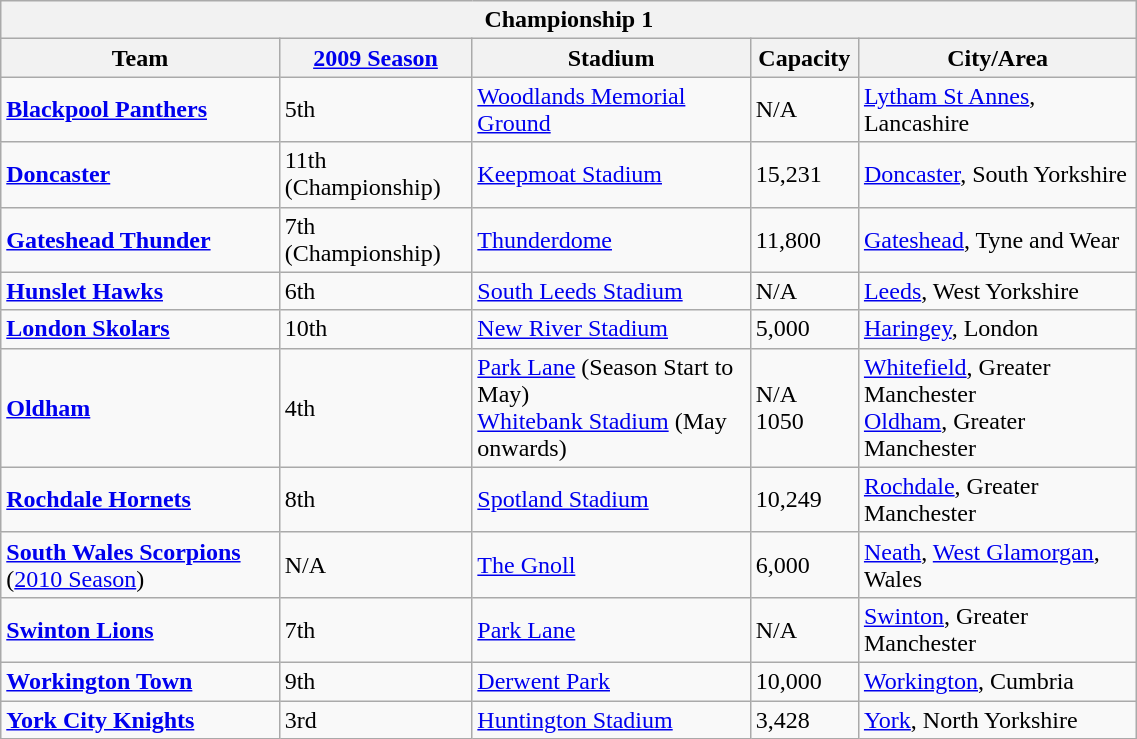<table class="wikitable" style="width: 60%">
<tr>
<th colspan="5">Championship 1</th>
</tr>
<tr>
<th width=20%>Team</th>
<th width=10%><a href='#'>2009 Season</a></th>
<th width=20%>Stadium</th>
<th width=2%>Capacity</th>
<th width=20%>City/Area</th>
</tr>
<tr>
<td> <strong><a href='#'>Blackpool Panthers</a></strong></td>
<td>5th</td>
<td><a href='#'>Woodlands Memorial Ground</a></td>
<td>N/A</td>
<td><a href='#'>Lytham St Annes</a>, Lancashire</td>
</tr>
<tr>
<td> <strong><a href='#'>Doncaster</a></strong></td>
<td>11th <br>(Championship)</td>
<td><a href='#'>Keepmoat Stadium</a></td>
<td>15,231</td>
<td><a href='#'>Doncaster</a>, South Yorkshire</td>
</tr>
<tr>
<td> <strong><a href='#'>Gateshead Thunder</a></strong></td>
<td>7th <br>(Championship)</td>
<td><a href='#'>Thunderdome</a></td>
<td>11,800</td>
<td><a href='#'>Gateshead</a>, Tyne and Wear</td>
</tr>
<tr>
<td> <strong><a href='#'>Hunslet Hawks</a></strong></td>
<td>6th</td>
<td><a href='#'>South Leeds Stadium</a></td>
<td>N/A</td>
<td><a href='#'>Leeds</a>, West Yorkshire</td>
</tr>
<tr>
<td> <strong><a href='#'>London Skolars</a></strong></td>
<td>10th</td>
<td><a href='#'>New River Stadium</a></td>
<td>5,000</td>
<td><a href='#'>Haringey</a>, London</td>
</tr>
<tr>
<td> <strong><a href='#'>Oldham</a></strong></td>
<td>4th</td>
<td><a href='#'>Park Lane</a> (Season Start to May)<br>  <a href='#'>Whitebank Stadium</a> (May onwards)</td>
<td>N/A <br> 1050</td>
<td><a href='#'>Whitefield</a>, Greater Manchester<br> <a href='#'>Oldham</a>, Greater Manchester</td>
</tr>
<tr>
<td> <strong><a href='#'>Rochdale Hornets</a></strong></td>
<td>8th</td>
<td><a href='#'>Spotland Stadium</a></td>
<td>10,249</td>
<td><a href='#'>Rochdale</a>, Greater Manchester</td>
</tr>
<tr>
<td> <strong><a href='#'>South Wales Scorpions</a></strong> <br>(<a href='#'>2010 Season</a>)</td>
<td>N/A</td>
<td><a href='#'>The Gnoll</a></td>
<td>6,000</td>
<td><a href='#'>Neath</a>, <a href='#'>West Glamorgan</a>, Wales</td>
</tr>
<tr>
<td> <strong><a href='#'>Swinton Lions</a></strong></td>
<td>7th</td>
<td><a href='#'>Park Lane</a></td>
<td>N/A</td>
<td><a href='#'>Swinton</a>, Greater Manchester</td>
</tr>
<tr>
<td> <strong><a href='#'>Workington Town</a></strong></td>
<td>9th</td>
<td><a href='#'>Derwent Park</a></td>
<td>10,000</td>
<td><a href='#'>Workington</a>, Cumbria</td>
</tr>
<tr>
<td> <strong><a href='#'>York City Knights</a></strong></td>
<td>3rd</td>
<td><a href='#'>Huntington Stadium</a></td>
<td>3,428</td>
<td><a href='#'>York</a>, North Yorkshire</td>
</tr>
</table>
